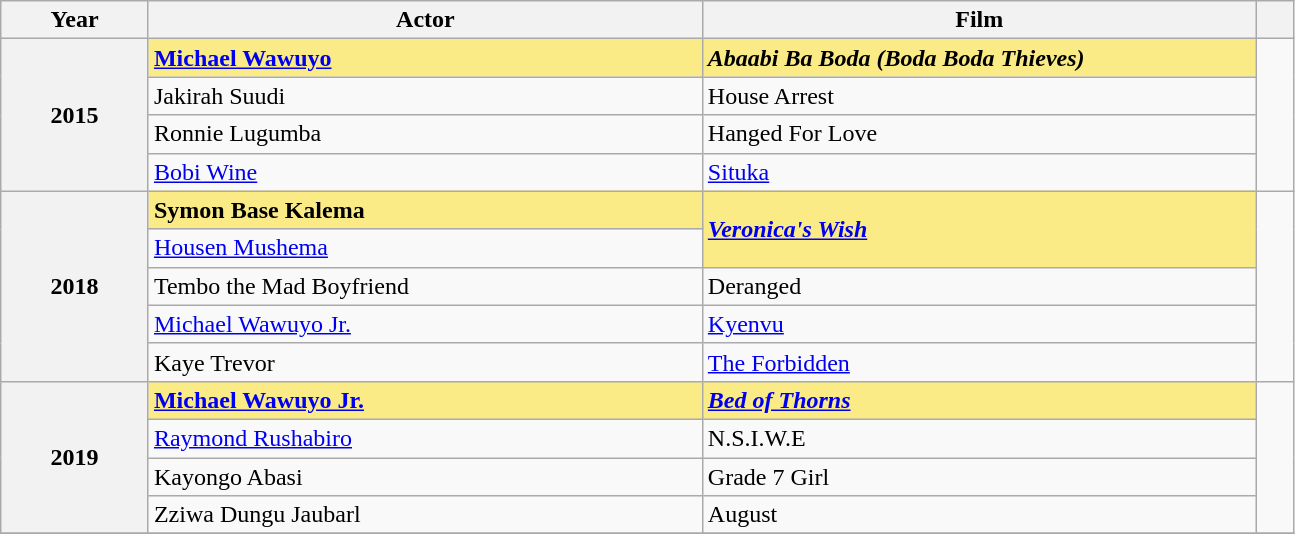<table class="wikitable sortable">
<tr>
<th scope="col" style="width:8%;">Year</th>
<th scope="col" style="width:30%;">Actor</th>
<th scope="col" style="width:30%;">Film</th>
<th scope="col" style="width:2%;" class="unsortable"></th>
</tr>
<tr>
<th scope="row" rowspan=4 style="text-align:center;">2015 <br></th>
<td style="background:#FAEB86;"><strong><a href='#'>Michael Wawuyo</a></strong></td>
<td style="background:#FAEB86;"><strong><em>Abaabi Ba Boda (Boda Boda Thieves)</em></strong></td>
<td rowspan="4"></td>
</tr>
<tr>
<td>Jakirah Suudi</td>
<td>House Arrest</td>
</tr>
<tr>
<td>Ronnie Lugumba</td>
<td>Hanged For Love</td>
</tr>
<tr>
<td><a href='#'>Bobi Wine</a></td>
<td><a href='#'>Situka</a></td>
</tr>
<tr>
<th scope="row" rowspan=5 style="text-align:center;">2018 <br></th>
<td style="background:#FAEB86;"><strong>Symon Base Kalema</strong></td>
<td rowspan=2 style="background:#FAEB86;"><strong><em><a href='#'>Veronica's Wish</a></em></strong></td>
<td rowspan="5"></td>
</tr>
<tr>
<td><a href='#'>Housen Mushema</a></td>
</tr>
<tr>
<td>Tembo the Mad Boyfriend</td>
<td>Deranged</td>
</tr>
<tr>
<td><a href='#'>Michael Wawuyo Jr.</a></td>
<td><a href='#'>Kyenvu</a></td>
</tr>
<tr>
<td>Kaye Trevor</td>
<td><a href='#'>The Forbidden</a></td>
</tr>
<tr>
<th scope="row" rowspan=4 style="text-align:center;">2019 <br></th>
<td style="background:#FAEB86;"><strong><a href='#'>Michael Wawuyo Jr.</a></strong></td>
<td style="background:#FAEB86;"><strong><em><a href='#'>Bed of Thorns</a></em></strong></td>
<td rowspan="4"></td>
</tr>
<tr>
<td><a href='#'>Raymond Rushabiro</a></td>
<td>N.S.I.W.E</td>
</tr>
<tr>
<td>Kayongo Abasi</td>
<td>Grade 7 Girl</td>
</tr>
<tr>
<td>Zziwa Dungu Jaubarl</td>
<td>August</td>
</tr>
<tr>
</tr>
</table>
